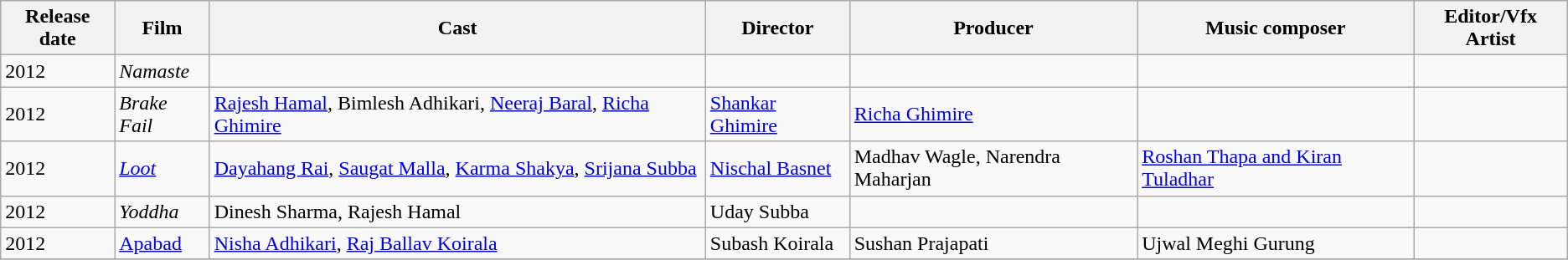<table class="wikitable sortable">
<tr>
<th>Release date</th>
<th>Film</th>
<th>Cast</th>
<th>Director</th>
<th>Producer</th>
<th>Music composer</th>
<th>Editor/Vfx Artist</th>
</tr>
<tr>
<td>2012</td>
<td><em>Namaste</em></td>
<td></td>
<td></td>
<td></td>
<td></td>
<td></td>
</tr>
<tr>
<td>2012</td>
<td><em>Brake Fail</em></td>
<td><a href='#'>Rajesh Hamal</a>, Bimlesh Adhikari, <a href='#'>Neeraj Baral</a>, <a href='#'>Richa Ghimire</a></td>
<td><a href='#'>Shankar Ghimire</a></td>
<td><a href='#'>Richa Ghimire</a></td>
<td></td>
<td></td>
</tr>
<tr>
<td>2012</td>
<td><em><a href='#'>Loot</a></em></td>
<td><a href='#'>Dayahang Rai</a>, <a href='#'>Saugat Malla</a>, <a href='#'>Karma Shakya</a>, <a href='#'>Srijana Subba</a></td>
<td><a href='#'>Nischal Basnet</a></td>
<td>Madhav Wagle, Narendra Maharjan</td>
<td><a href='#'>Roshan Thapa and Kiran Tuladhar</a></td>
<td></td>
</tr>
<tr>
<td>2012</td>
<td><em>Yoddha</em></td>
<td>Dinesh Sharma, Rajesh Hamal</td>
<td>Uday Subba</td>
<td></td>
<td></td>
<td></td>
</tr>
<tr>
<td>2012</td>
<td><a href='#'>Apabad</a></td>
<td><a href='#'>Nisha Adhikari</a>, <a href='#'>Raj Ballav Koirala</a></td>
<td>Subash Koirala</td>
<td>Sushan Prajapati</td>
<td>Ujwal Meghi Gurung</td>
<td></td>
</tr>
<tr>
</tr>
</table>
